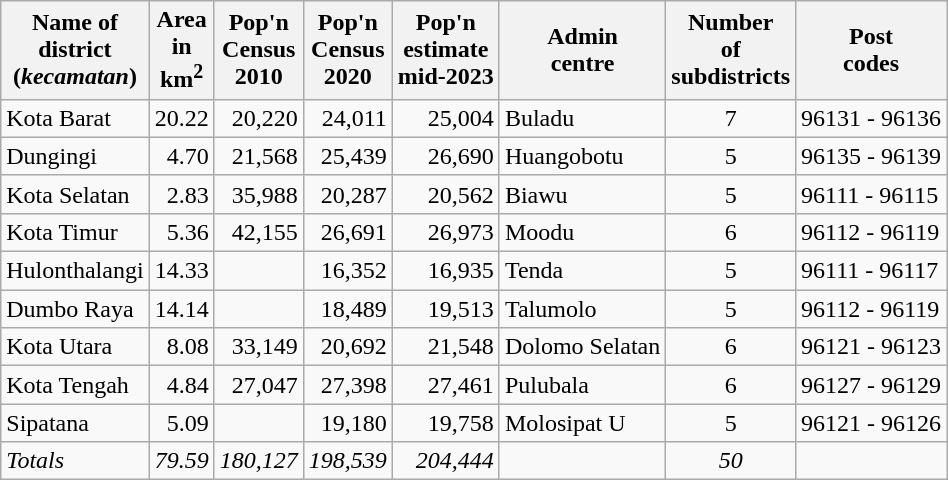<table class="sortable wikitable">
<tr>
<th>Name of<br>district<br>(<em>kecamatan</em>)</th>
<th>Area<br>in<br>km<sup>2</sup></th>
<th>Pop'n<br>Census<br>2010</th>
<th>Pop'n<br>Census<br>2020</th>
<th>Pop'n<br>estimate<br>mid-2023</th>
<th>Admin<br>centre</th>
<th>Number<br>of<br>subdistricts</th>
<th>Post<br>codes</th>
</tr>
<tr>
<td>Kota Barat</td>
<td align="right">20.22</td>
<td align="right">20,220</td>
<td align="right">24,011</td>
<td align="right">25,004</td>
<td>Buladu</td>
<td align="center">7</td>
<td>96131 - 96136</td>
</tr>
<tr>
<td>Dungingi</td>
<td align="right">4.70</td>
<td align="right">21,568</td>
<td align="right">25,439</td>
<td align="right">26,690</td>
<td>Huangobotu</td>
<td align="center">5</td>
<td>96135 - 96139</td>
</tr>
<tr>
<td>Kota Selatan</td>
<td align="right">2.83</td>
<td align="right">35,988</td>
<td align="right">20,287</td>
<td align="right">20,562</td>
<td>Biawu</td>
<td align="center">5</td>
<td>96111 - 96115</td>
</tr>
<tr>
<td>Kota Timur</td>
<td align="right">5.36</td>
<td align="right">42,155</td>
<td align="right">26,691</td>
<td align="right">26,973</td>
<td>Moodu</td>
<td align="center">6</td>
<td>96112 - 96119</td>
</tr>
<tr>
<td>Hulonthalangi</td>
<td align="right">14.33</td>
<td align="right"></td>
<td align="right">16,352</td>
<td align="right">16,935</td>
<td>Tenda</td>
<td align="center">5</td>
<td>96111 - 96117</td>
</tr>
<tr>
<td>Dumbo Raya</td>
<td align="right">14.14</td>
<td align="right"></td>
<td align="right">18,489</td>
<td align="right">19,513</td>
<td>Talumolo</td>
<td align="center">5</td>
<td>96112 - 96119</td>
</tr>
<tr>
<td>Kota Utara</td>
<td align="right">8.08</td>
<td align="right">33,149</td>
<td align="right">20,692</td>
<td align="right">21,548</td>
<td>Dolomo Selatan</td>
<td align="center">6</td>
<td>96121 - 96123</td>
</tr>
<tr>
<td>Kota Tengah</td>
<td align="right">4.84</td>
<td align="right">27,047</td>
<td align="right">27,398</td>
<td align="right">27,461</td>
<td>Pulubala</td>
<td align="center">6</td>
<td>96127 - 96129</td>
</tr>
<tr>
<td>Sipatana</td>
<td align="right">5.09</td>
<td align="right"></td>
<td align="right">19,180</td>
<td align="right">19,758</td>
<td>Molosipat U</td>
<td align="center">5</td>
<td>96121 - 96126</td>
</tr>
<tr>
<td><em>Totals</em></td>
<td align="right"><em>79.59</em></td>
<td align="right"><em>180,127</em></td>
<td align="right"><em>198,539</em></td>
<td align="right"><em>204,444</em></td>
<td></td>
<td align="center"><em>50</em></td>
<td></td>
</tr>
</table>
